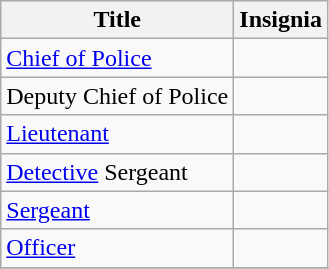<table class="wikitable">
<tr>
<th>Title</th>
<th>Insignia</th>
</tr>
<tr>
<td><a href='#'>Chief of Police</a></td>
<td></td>
</tr>
<tr>
<td>Deputy Chief of Police</td>
<td></td>
</tr>
<tr>
<td><a href='#'>Lieutenant</a></td>
<td></td>
</tr>
<tr>
<td><a href='#'>Detective</a> Sergeant</td>
<td></td>
</tr>
<tr>
<td><a href='#'>Sergeant</a></td>
<td></td>
</tr>
<tr>
<td><a href='#'>Officer</a></td>
<td></td>
</tr>
<tr>
</tr>
</table>
